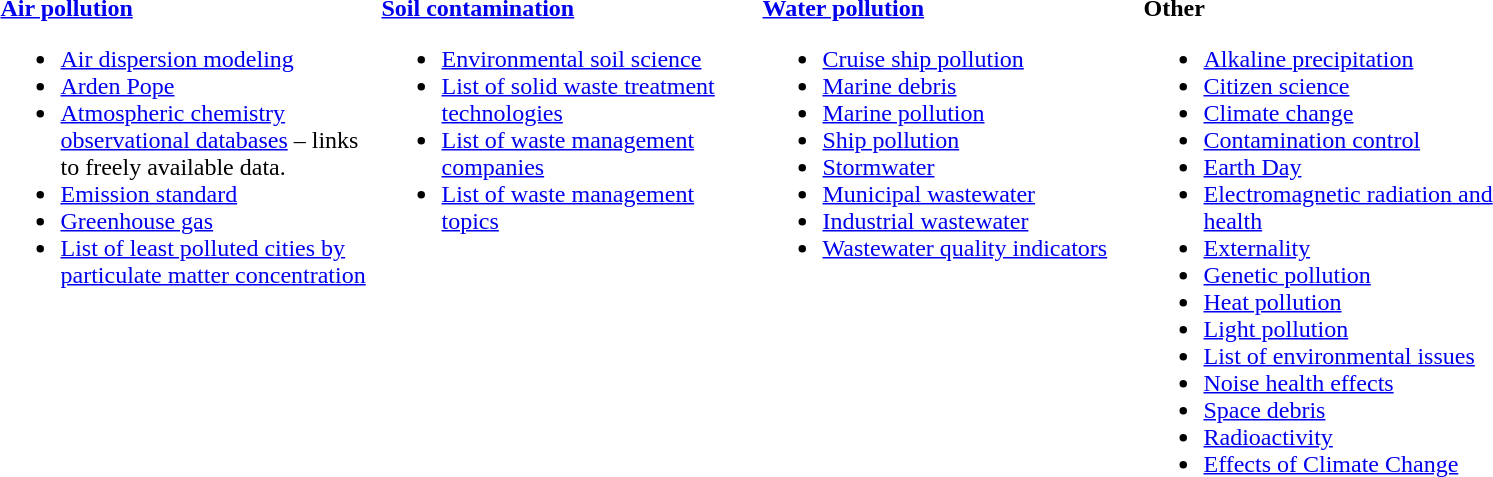<table>
<tr valign=top>
<td style="width:250px; text-align:left;"><br><strong><a href='#'>Air pollution</a></strong><ul><li><a href='#'>Air dispersion modeling</a></li><li><a href='#'>Arden Pope</a></li><li><a href='#'>Atmospheric chemistry observational databases</a> – links to freely available data.</li><li><a href='#'>Emission standard</a></li><li><a href='#'>Greenhouse gas</a></li><li><a href='#'>List of least polluted cities by particulate matter concentration</a></li></ul></td>
<td style="width:250px; text-align:left;"><br><strong><a href='#'>Soil contamination</a></strong><ul><li><a href='#'>Environmental soil science</a></li><li><a href='#'>List of solid waste treatment technologies</a></li><li><a href='#'>List of waste management companies</a></li><li><a href='#'>List of waste management topics</a></li></ul></td>
<td style="width:250px; text-align:left;"><br><strong><a href='#'>Water pollution</a></strong><ul><li><a href='#'>Cruise ship pollution</a></li><li><a href='#'>Marine debris</a></li><li><a href='#'>Marine pollution</a></li><li><a href='#'>Ship pollution</a></li><li><a href='#'>Stormwater</a></li><li><a href='#'>Municipal wastewater</a></li><li><a href='#'>Industrial wastewater</a></li><li><a href='#'>Wastewater quality indicators</a></li></ul></td>
<td style="width:250px; text-align:left;"><br><strong>Other</strong><ul><li><a href='#'>Alkaline precipitation</a></li><li><a href='#'>Citizen science</a></li><li><a href='#'>Climate change</a></li><li><a href='#'>Contamination control</a></li><li><a href='#'>Earth Day</a></li><li><a href='#'>Electromagnetic radiation and health</a></li><li><a href='#'>Externality</a></li><li><a href='#'>Genetic pollution</a></li><li><a href='#'>Heat pollution</a></li><li><a href='#'>Light pollution</a></li><li><a href='#'>List of environmental issues</a></li><li><a href='#'>Noise health effects</a></li><li><a href='#'>Space debris</a></li><li><a href='#'>Radioactivity</a></li><li><a href='#'>Effects of Climate Change</a></li></ul></td>
</tr>
</table>
